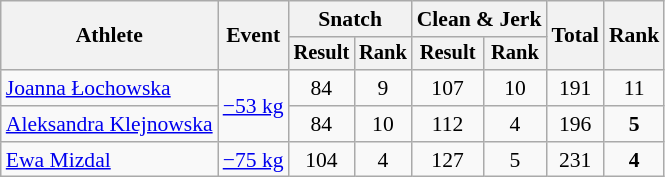<table class="wikitable" style="font-size:90%">
<tr>
<th rowspan="2">Athlete</th>
<th rowspan="2">Event</th>
<th colspan="2">Snatch</th>
<th colspan="2">Clean & Jerk</th>
<th rowspan="2">Total</th>
<th rowspan="2">Rank</th>
</tr>
<tr style="font-size:95%">
<th>Result</th>
<th>Rank</th>
<th>Result</th>
<th>Rank</th>
</tr>
<tr align=center>
<td align=left><a href='#'>Joanna Łochowska</a></td>
<td align=left rowspan=2><a href='#'>−53 kg</a></td>
<td>84</td>
<td>9</td>
<td>107</td>
<td>10</td>
<td>191</td>
<td>11</td>
</tr>
<tr align=center>
<td align=left><a href='#'>Aleksandra Klejnowska</a></td>
<td>84</td>
<td>10</td>
<td>112</td>
<td>4</td>
<td>196</td>
<td><strong>5</strong></td>
</tr>
<tr align=center>
<td align=left><a href='#'>Ewa Mizdal</a></td>
<td align=left><a href='#'>−75 kg</a></td>
<td>104</td>
<td>4</td>
<td>127</td>
<td>5</td>
<td>231</td>
<td><strong>4</strong></td>
</tr>
</table>
